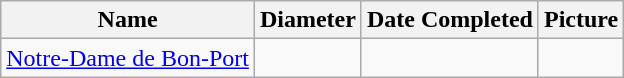<table class="wikitable">
<tr>
<th>Name</th>
<th>Diameter</th>
<th>Date Completed</th>
<th>Picture</th>
</tr>
<tr>
<td><a href='#'>Notre-Dame de Bon-Port</a></td>
<td></td>
<td></td>
<td></td>
</tr>
</table>
